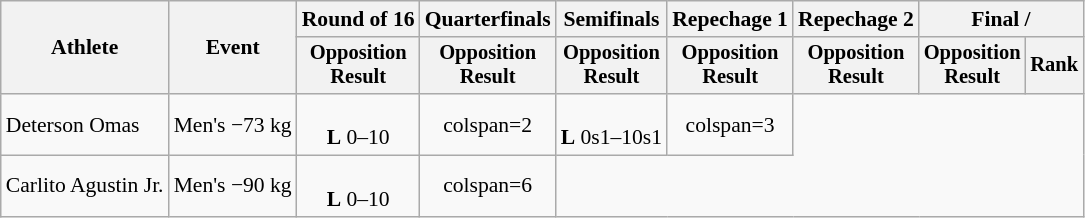<table class="wikitable" style="font-size:90%">
<tr>
<th rowspan=2>Athlete</th>
<th rowspan=2>Event</th>
<th>Round of 16</th>
<th>Quarterfinals</th>
<th>Semifinals</th>
<th>Repechage 1</th>
<th>Repechage 2</th>
<th colspan=2>Final / </th>
</tr>
<tr style="font-size:95%">
<th>Opposition<br>Result</th>
<th>Opposition<br>Result</th>
<th>Opposition<br>Result</th>
<th>Opposition<br>Result</th>
<th>Opposition<br>Result</th>
<th>Opposition<br>Result</th>
<th>Rank</th>
</tr>
<tr align=center>
<td align=left>Deterson Omas</td>
<td align=left>Men's −73 kg</td>
<td><br><strong>L</strong> 0–10</td>
<td>colspan=2 </td>
<td><br><strong>L</strong> 0s1–10s1</td>
<td>colspan=3 </td>
</tr>
<tr align=center>
<td align=left>Carlito Agustin Jr.</td>
<td align=left>Men's −90 kg</td>
<td><br><strong>L</strong> 0–10</td>
<td>colspan=6 </td>
</tr>
</table>
